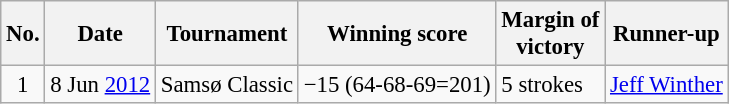<table class="wikitable" style="font-size:95%;">
<tr>
<th>No.</th>
<th>Date</th>
<th>Tournament</th>
<th>Winning score</th>
<th>Margin of<br>victory</th>
<th>Runner-up</th>
</tr>
<tr>
<td align=center>1</td>
<td align=right>8 Jun <a href='#'>2012</a></td>
<td>Samsø Classic</td>
<td>−15 (64-68-69=201)</td>
<td>5 strokes</td>
<td> <a href='#'>Jeff Winther</a></td>
</tr>
</table>
